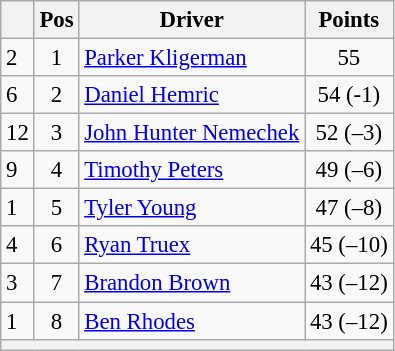<table class="wikitable" style="font-size: 95%;">
<tr>
<th></th>
<th>Pos</th>
<th>Driver</th>
<th>Points</th>
</tr>
<tr>
<td align="left"> 2</td>
<td style="text-align:center;">1</td>
<td><a href='#'>Parker Kligerman</a></td>
<td style="text-align:center;">55</td>
</tr>
<tr>
<td align="left"> 6</td>
<td style="text-align:center;">2</td>
<td><a href='#'>Daniel Hemric</a></td>
<td style="text-align:center;">54 (-1)</td>
</tr>
<tr>
<td align="left"> 12</td>
<td style="text-align:center;">3</td>
<td><a href='#'>John Hunter Nemechek</a></td>
<td style="text-align:center;">52 (–3)</td>
</tr>
<tr>
<td align="left"> 9</td>
<td style="text-align:center;">4</td>
<td><a href='#'>Timothy Peters</a></td>
<td style="text-align:center;">49 (–6)</td>
</tr>
<tr>
<td align="left"> 1</td>
<td style="text-align:center;">5</td>
<td><a href='#'>Tyler Young</a></td>
<td style="text-align:center;">47 (–8)</td>
</tr>
<tr>
<td align="left"> 4</td>
<td style="text-align:center;">6</td>
<td><a href='#'>Ryan Truex</a></td>
<td style="text-align:center;">45 (–10)</td>
</tr>
<tr>
<td align="left"> 3</td>
<td style="text-align:center;">7</td>
<td><a href='#'>Brandon Brown</a></td>
<td style="text-align:center;">43 (–12)</td>
</tr>
<tr>
<td align="left"> 1</td>
<td style="text-align:center;">8</td>
<td><a href='#'>Ben Rhodes</a></td>
<td style="text-align:center;">43 (–12)</td>
</tr>
<tr class="sortbottom">
<th colspan="9"></th>
</tr>
</table>
